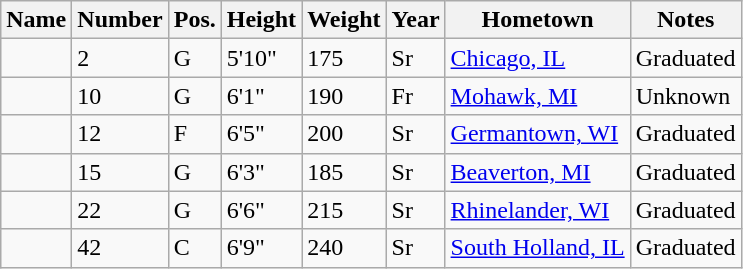<table class="wikitable sortable" border="1">
<tr>
<th>Name</th>
<th>Number</th>
<th>Pos.</th>
<th>Height</th>
<th>Weight</th>
<th>Year</th>
<th>Hometown</th>
<th class="unsortable">Notes</th>
</tr>
<tr>
<td></td>
<td>2</td>
<td>G</td>
<td>5'10"</td>
<td>175</td>
<td>Sr</td>
<td><a href='#'>Chicago, IL</a></td>
<td>Graduated</td>
</tr>
<tr>
<td></td>
<td>10</td>
<td>G</td>
<td>6'1"</td>
<td>190</td>
<td>Fr</td>
<td><a href='#'>Mohawk, MI</a></td>
<td>Unknown</td>
</tr>
<tr>
<td></td>
<td>12</td>
<td>F</td>
<td>6'5"</td>
<td>200</td>
<td>Sr</td>
<td><a href='#'>Germantown, WI</a></td>
<td>Graduated</td>
</tr>
<tr>
<td></td>
<td>15</td>
<td>G</td>
<td>6'3"</td>
<td>185</td>
<td>Sr</td>
<td><a href='#'>Beaverton, MI</a></td>
<td>Graduated</td>
</tr>
<tr>
<td></td>
<td>22</td>
<td>G</td>
<td>6'6"</td>
<td>215</td>
<td>Sr</td>
<td><a href='#'>Rhinelander, WI</a></td>
<td>Graduated</td>
</tr>
<tr>
<td></td>
<td>42</td>
<td>C</td>
<td>6'9"</td>
<td>240</td>
<td>Sr</td>
<td><a href='#'>South Holland, IL</a></td>
<td>Graduated</td>
</tr>
</table>
